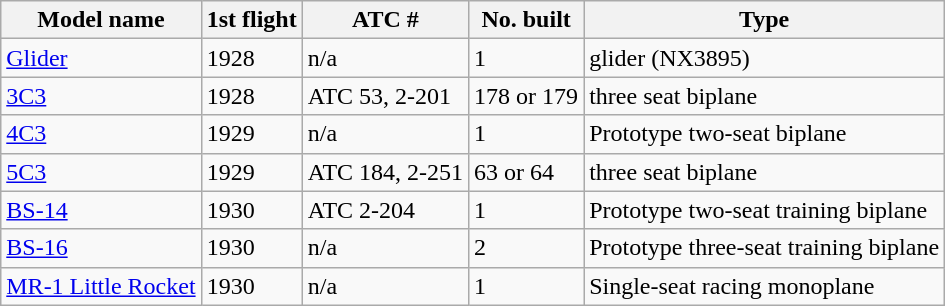<table class="wikitable sortable">
<tr>
<th>Model name</th>
<th>1st flight</th>
<th>ATC #</th>
<th>No. built</th>
<th>Type</th>
</tr>
<tr>
<td><a href='#'>Glider</a></td>
<td>1928</td>
<td>n/a</td>
<td>1</td>
<td>glider (NX3895)</td>
</tr>
<tr>
<td><a href='#'>3C3</a></td>
<td>1928</td>
<td>ATC 53, 2-201</td>
<td>178 or 179</td>
<td>three seat biplane</td>
</tr>
<tr>
<td><a href='#'>4C3</a></td>
<td>1929</td>
<td>n/a</td>
<td>1</td>
<td>Prototype two-seat biplane</td>
</tr>
<tr>
<td><a href='#'>5C3</a></td>
<td>1929</td>
<td>ATC 184, 2-251</td>
<td>63 or 64</td>
<td>three seat biplane</td>
</tr>
<tr>
<td><a href='#'>BS-14</a></td>
<td>1930</td>
<td>ATC 2-204</td>
<td>1</td>
<td>Prototype two-seat training biplane</td>
</tr>
<tr>
<td><a href='#'>BS-16</a></td>
<td>1930</td>
<td>n/a</td>
<td>2</td>
<td>Prototype three-seat training biplane</td>
</tr>
<tr>
<td><a href='#'>MR-1 Little Rocket</a></td>
<td>1930</td>
<td>n/a</td>
<td>1</td>
<td>Single-seat racing monoplane</td>
</tr>
</table>
